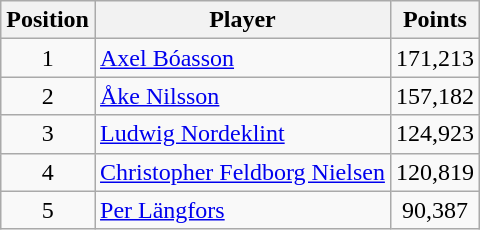<table class=wikitable>
<tr>
<th>Position</th>
<th>Player</th>
<th>Points</th>
</tr>
<tr>
<td align=center>1</td>
<td> <a href='#'>Axel Bóasson</a></td>
<td align=center>171,213</td>
</tr>
<tr>
<td align=center>2</td>
<td> <a href='#'>Åke Nilsson</a></td>
<td align=center>157,182</td>
</tr>
<tr>
<td align=center>3</td>
<td> <a href='#'>Ludwig Nordeklint</a></td>
<td align=center>124,923</td>
</tr>
<tr>
<td align=center>4</td>
<td> <a href='#'>Christopher Feldborg Nielsen</a></td>
<td align=center>120,819</td>
</tr>
<tr>
<td align=center>5</td>
<td> <a href='#'>Per Längfors</a></td>
<td align=center>90,387</td>
</tr>
</table>
